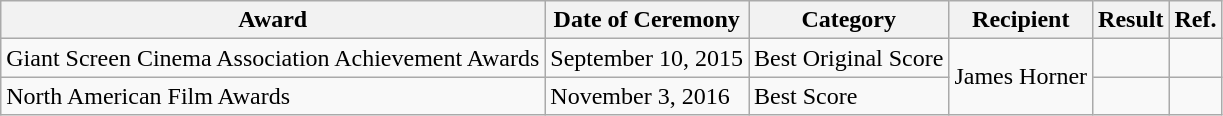<table class="wikitable plainrowheaders sortable">
<tr>
<th>Award</th>
<th>Date of Ceremony</th>
<th>Category</th>
<th>Recipient</th>
<th>Result</th>
<th class="unsortable">Ref.</th>
</tr>
<tr>
<td>Giant Screen Cinema Association Achievement Awards</td>
<td>September 10, 2015</td>
<td>Best Original Score</td>
<td rowspan="2">James Horner</td>
<td></td>
<td style="text-align:center;"></td>
</tr>
<tr>
<td>North American Film Awards</td>
<td>November 3, 2016</td>
<td>Best Score</td>
<td></td>
<td style="text-align:center;"></td>
</tr>
</table>
